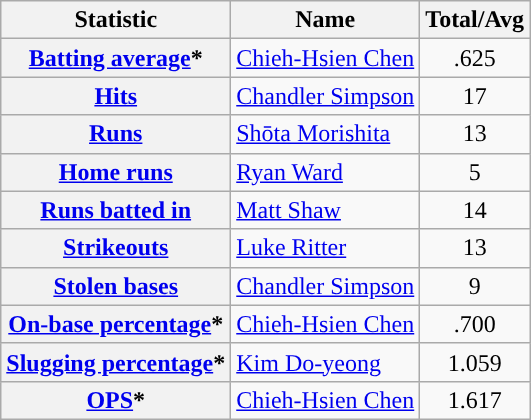<table class="wikitable plainrowheaders">
<tr>
<th scope="col">Statistic</th>
<th scope="col">Name</th>
<th scope="col">Total/Avg</th>
</tr>
<tr>
<th scope="row"><a href='#'>Batting average</a>*</th>
<td> <a href='#'>Chieh-Hsien Chen</a></td>
<td align=center>.625</td>
</tr>
<tr>
<th scope="row"><a href='#'>Hits</a></th>
<td> <a href='#'>Chandler Simpson</a></td>
<td align=center>17</td>
</tr>
<tr>
<th scope="row"><a href='#'>Runs</a></th>
<td> <a href='#'>Shōta Morishita</a></td>
<td align=center>13</td>
</tr>
<tr>
<th scope="row"><a href='#'>Home runs</a></th>
<td> <a href='#'>Ryan Ward</a></td>
<td align=center>5</td>
</tr>
<tr>
<th scope="row"><a href='#'>Runs batted in</a></th>
<td> <a href='#'>Matt Shaw</a></td>
<td align=center>14</td>
</tr>
<tr>
<th scope="row"><a href='#'>Strikeouts</a></th>
<td> <a href='#'>Luke Ritter</a></td>
<td align=center>13</td>
</tr>
<tr>
<th scope="row"><a href='#'>Stolen bases</a></th>
<td> <a href='#'>Chandler Simpson</a></td>
<td align=center>9</td>
</tr>
<tr>
<th scope="row"><a href='#'>On-base percentage</a>*</th>
<td> <a href='#'>Chieh-Hsien Chen</a></td>
<td align=center>.700</td>
</tr>
<tr>
<th scope="row"><a href='#'>Slugging percentage</a>*</th>
<td> <a href='#'>Kim Do-yeong</a></td>
<td align=center>1.059</td>
</tr>
<tr>
<th scope="row"><a href='#'>OPS</a>*</th>
<td> <a href='#'>Chieh-Hsien Chen</a></td>
<td align=center>1.617</td>
</tr>
</table>
